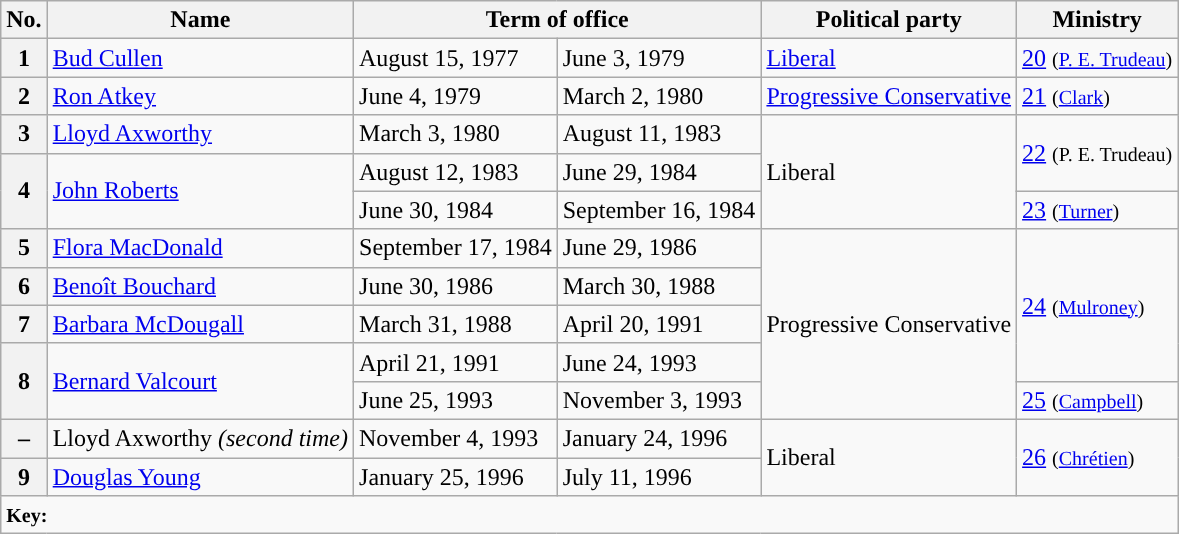<table class="wikitable">
<tr>
<th>No.</th>
<th>Name</th>
<th colspan="2">Term of office</th>
<th>Political party</th>
<th>Ministry</th>
</tr>
<tr>
<th scope="row" style="background:">1</th>
<td><a href='#'>Bud Cullen</a></td>
<td>August 15, 1977</td>
<td>June 3, 1979</td>
<td><a href='#'>Liberal</a></td>
<td><a href='#'>20</a> <small>(<a href='#'>P. E. Trudeau</a>)</small></td>
</tr>
<tr>
<th scope="row" style="background:">2</th>
<td><a href='#'>Ron Atkey</a></td>
<td>June 4, 1979</td>
<td>March 2, 1980</td>
<td><a href='#'>Progressive Conservative</a></td>
<td><a href='#'>21</a> <small>(<a href='#'>Clark</a>)</small></td>
</tr>
<tr>
<th scope="row" style="background:">3</th>
<td><a href='#'>Lloyd Axworthy</a></td>
<td>March 3, 1980</td>
<td>August 11, 1983</td>
<td rowspan="3">Liberal</td>
<td rowspan="2"><a href='#'>22</a> <small>(P. E. Trudeau)</small></td>
</tr>
<tr>
<th rowspan="2" scope="row" style="background:">4</th>
<td rowspan="2"><a href='#'>John Roberts</a></td>
<td>August 12, 1983</td>
<td>June 29, 1984</td>
</tr>
<tr>
<td>June 30, 1984</td>
<td>September 16, 1984</td>
<td><a href='#'>23</a> <small>(<a href='#'>Turner</a>)</small></td>
</tr>
<tr>
<th scope="row" style="background:">5</th>
<td><a href='#'>Flora MacDonald</a></td>
<td>September 17, 1984</td>
<td>June 29, 1986</td>
<td rowspan="5">Progressive Conservative</td>
<td rowspan="4"><a href='#'>24</a> <small>(<a href='#'>Mulroney</a>)</small></td>
</tr>
<tr>
<th scope="row" style="background:">6</th>
<td><a href='#'>Benoît Bouchard</a></td>
<td>June 30, 1986</td>
<td>March 30, 1988</td>
</tr>
<tr>
<th scope="row" style="background:">7</th>
<td><a href='#'>Barbara McDougall</a></td>
<td>March 31, 1988</td>
<td>April 20, 1991</td>
</tr>
<tr>
<th rowspan="2" scope="row" style="background:">8</th>
<td rowspan="2"><a href='#'>Bernard Valcourt</a></td>
<td>April 21, 1991</td>
<td>June 24, 1993</td>
</tr>
<tr>
<td>June 25, 1993</td>
<td>November 3, 1993</td>
<td><a href='#'>25</a> <small>(<a href='#'>Campbell</a>)</small></td>
</tr>
<tr>
<th scope="row" style="background:">–</th>
<td>Lloyd Axworthy <em>(second time)</em></td>
<td>November 4, 1993</td>
<td>January 24, 1996</td>
<td rowspan="2">Liberal</td>
<td rowspan="2"><a href='#'>26</a> <small>(<a href='#'>Chrétien</a>)</small></td>
</tr>
<tr>
<th scope="row" style="background:">9</th>
<td><a href='#'>Douglas Young</a></td>
<td>January 25, 1996</td>
<td>July 11, 1996</td>
</tr>
<tr>
<td colspan="6"><small><strong>Key:</strong></small></td>
</tr>
</table>
